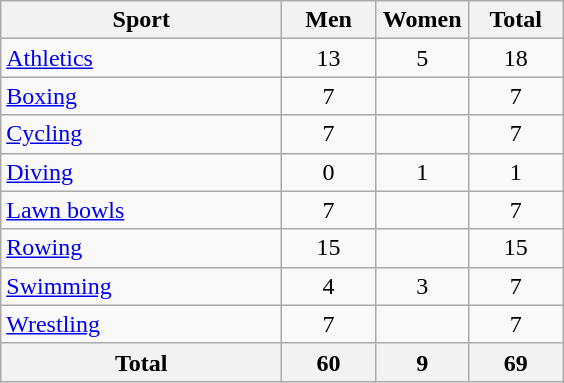<table class="wikitable sortable" style="text-align:center;">
<tr>
<th width=180>Sport</th>
<th width=55>Men</th>
<th width=55>Women</th>
<th width=55>Total</th>
</tr>
<tr>
<td align=left><a href='#'>Athletics</a></td>
<td>13</td>
<td>5</td>
<td>18</td>
</tr>
<tr>
<td align=left><a href='#'>Boxing</a></td>
<td>7</td>
<td></td>
<td>7</td>
</tr>
<tr>
<td align=left><a href='#'>Cycling</a></td>
<td>7</td>
<td></td>
<td>7</td>
</tr>
<tr>
<td align=left><a href='#'>Diving</a></td>
<td>0</td>
<td>1</td>
<td>1</td>
</tr>
<tr>
<td align=left><a href='#'>Lawn bowls</a></td>
<td>7</td>
<td></td>
<td>7</td>
</tr>
<tr>
<td align=left><a href='#'>Rowing</a></td>
<td>15</td>
<td></td>
<td>15</td>
</tr>
<tr>
<td align=left><a href='#'>Swimming</a></td>
<td>4</td>
<td>3</td>
<td>7</td>
</tr>
<tr>
<td align=left><a href='#'>Wrestling</a></td>
<td>7</td>
<td></td>
<td>7</td>
</tr>
<tr>
<th>Total</th>
<th>60</th>
<th>9</th>
<th>69</th>
</tr>
</table>
